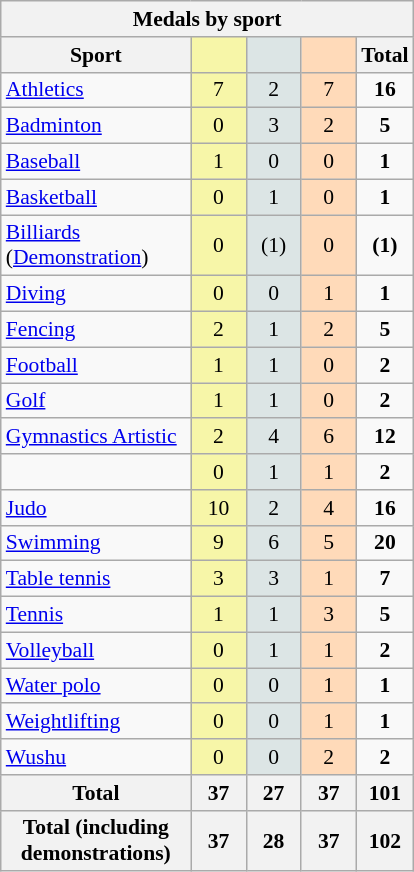<table class="wikitable" style="font-size:90%; text-align:center;">
<tr>
<th colspan=5>Medals by sport</th>
</tr>
<tr>
<th width=120>Sport</th>
<th scope="col" width=30 style="background:#F7F6A8;"></th>
<th scope="col" width=30 style="background:#DCE5E5;"></th>
<th scope="col" width=30 style="background:#FFDAB9;"></th>
<th width=30>Total</th>
</tr>
<tr>
<td align=left><a href='#'>Athletics</a></td>
<td style="background:#F7F6A8;">7</td>
<td style="background:#DCE5E5;">2</td>
<td style="background:#FFDAB9;">7</td>
<td><strong>16</strong></td>
</tr>
<tr>
<td align=left><a href='#'>Badminton</a></td>
<td style="background:#F7F6A8;">0</td>
<td style="background:#DCE5E5;">3</td>
<td style="background:#FFDAB9;">2</td>
<td><strong>5</strong></td>
</tr>
<tr>
<td align=left><a href='#'>Baseball</a></td>
<td style="background:#F7F6A8;">1</td>
<td style="background:#DCE5E5;">0</td>
<td style="background:#FFDAB9;">0</td>
<td><strong>1</strong></td>
</tr>
<tr>
<td align=left><a href='#'>Basketball</a></td>
<td style="background:#F7F6A8;">0</td>
<td style="background:#DCE5E5;">1</td>
<td style="background:#FFDAB9;">0</td>
<td><strong>1</strong></td>
</tr>
<tr>
<td align=left><a href='#'>Billiards</a> (<a href='#'>Demonstration</a>)</td>
<td style="background:#F7F6A8;">0</td>
<td style="background:#DCE5E5;">(1)</td>
<td style="background:#FFDAB9;">0</td>
<td><strong>(1)</strong></td>
</tr>
<tr>
<td align=left><a href='#'>Diving</a></td>
<td style="background:#F7F6A8;">0</td>
<td style="background:#DCE5E5;">0</td>
<td style="background:#FFDAB9;">1</td>
<td><strong>1</strong></td>
</tr>
<tr>
<td align=left><a href='#'>Fencing</a></td>
<td style="background:#F7F6A8;">2</td>
<td style="background:#DCE5E5;">1</td>
<td style="background:#FFDAB9;">2</td>
<td><strong>5</strong></td>
</tr>
<tr>
<td align=left><a href='#'>Football</a></td>
<td style="background:#F7F6A8;">1</td>
<td style="background:#DCE5E5;">1</td>
<td style="background:#FFDAB9;">0</td>
<td><strong>2</strong></td>
</tr>
<tr>
<td align=left><a href='#'>Golf</a></td>
<td style="background:#F7F6A8;">1</td>
<td style="background:#DCE5E5;">1</td>
<td style="background:#FFDAB9;">0</td>
<td><strong>2</strong></td>
</tr>
<tr>
<td align=left><a href='#'>Gymnastics Artistic</a></td>
<td style="background:#F7F6A8;">2</td>
<td style="background:#DCE5E5;">4</td>
<td style="background:#FFDAB9;">6</td>
<td><strong>12</strong></td>
</tr>
<tr>
<td align=left></td>
<td style="background:#F7F6A8;">0</td>
<td style="background:#DCE5E5;">1</td>
<td style="background:#FFDAB9;">1</td>
<td><strong>2</strong></td>
</tr>
<tr>
<td align=left><a href='#'>Judo</a></td>
<td style="background:#F7F6A8;">10</td>
<td style="background:#DCE5E5;">2</td>
<td style="background:#FFDAB9;">4</td>
<td><strong>16</strong></td>
</tr>
<tr>
<td align=left><a href='#'>Swimming</a></td>
<td style="background:#F7F6A8;">9</td>
<td style="background:#DCE5E5;">6</td>
<td style="background:#FFDAB9;">5</td>
<td><strong>20</strong></td>
</tr>
<tr>
<td align=left><a href='#'>Table tennis</a></td>
<td style="background:#F7F6A8;">3</td>
<td style="background:#DCE5E5;">3</td>
<td style="background:#FFDAB9;">1</td>
<td><strong>7</strong></td>
</tr>
<tr>
<td align=left><a href='#'>Tennis</a></td>
<td style="background:#F7F6A8;">1</td>
<td style="background:#DCE5E5;">1</td>
<td style="background:#FFDAB9;">3</td>
<td><strong>5</strong></td>
</tr>
<tr>
<td align=left><a href='#'>Volleyball</a></td>
<td style="background:#F7F6A8;">0</td>
<td style="background:#DCE5E5;">1</td>
<td style="background:#FFDAB9;">1</td>
<td><strong>2</strong></td>
</tr>
<tr>
<td align=left><a href='#'>Water polo</a></td>
<td style="background:#F7F6A8;">0</td>
<td style="background:#DCE5E5;">0</td>
<td style="background:#FFDAB9;">1</td>
<td><strong>1</strong></td>
</tr>
<tr>
<td align=left><a href='#'>Weightlifting</a></td>
<td style="background:#F7F6A8;">0</td>
<td style="background:#DCE5E5;">0</td>
<td style="background:#FFDAB9;">1</td>
<td><strong>1</strong></td>
</tr>
<tr>
<td align=left><a href='#'>Wushu</a></td>
<td style="background:#F7F6A8;">0</td>
<td style="background:#DCE5E5;">0</td>
<td style="background:#FFDAB9;">2</td>
<td><strong>2</strong></td>
</tr>
<tr class="sortbottom">
<th>Total</th>
<th>37</th>
<th>27</th>
<th>37</th>
<th>101</th>
</tr>
<tr class="sortbottom">
<th>Total (including demonstrations)</th>
<th>37</th>
<th>28</th>
<th>37</th>
<th>102</th>
</tr>
</table>
